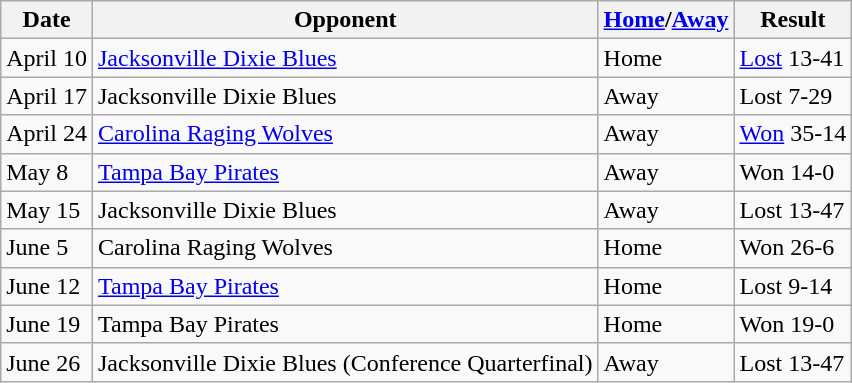<table class="wikitable">
<tr>
<th>Date</th>
<th>Opponent</th>
<th><a href='#'>Home</a>/<a href='#'>Away</a></th>
<th>Result</th>
</tr>
<tr>
<td>April 10</td>
<td><a href='#'>Jacksonville Dixie Blues</a></td>
<td>Home</td>
<td><a href='#'>Lost</a> 13-41</td>
</tr>
<tr>
<td>April 17</td>
<td>Jacksonville Dixie Blues</td>
<td>Away</td>
<td>Lost 7-29</td>
</tr>
<tr>
<td>April 24</td>
<td><a href='#'>Carolina Raging Wolves</a></td>
<td>Away</td>
<td><a href='#'>Won</a> 35-14</td>
</tr>
<tr>
<td>May 8</td>
<td><a href='#'>Tampa Bay Pirates</a></td>
<td>Away</td>
<td>Won 14-0</td>
</tr>
<tr>
<td>May 15</td>
<td>Jacksonville Dixie Blues</td>
<td>Away</td>
<td>Lost 13-47</td>
</tr>
<tr>
<td>June 5</td>
<td>Carolina Raging Wolves</td>
<td>Home</td>
<td>Won 26-6</td>
</tr>
<tr>
<td>June 12</td>
<td><a href='#'>Tampa Bay Pirates</a></td>
<td>Home</td>
<td>Lost 9-14</td>
</tr>
<tr>
<td>June 19</td>
<td>Tampa Bay Pirates</td>
<td>Home</td>
<td>Won 19-0</td>
</tr>
<tr>
<td>June 26</td>
<td>Jacksonville Dixie Blues (Conference Quarterfinal)</td>
<td>Away</td>
<td>Lost 13-47</td>
</tr>
</table>
